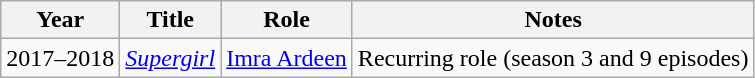<table class="wikitable">
<tr>
<th>Year</th>
<th>Title</th>
<th>Role</th>
<th>Notes</th>
</tr>
<tr>
<td>2017–2018</td>
<td><em><a href='#'>Supergirl</a></em></td>
<td><a href='#'>Imra Ardeen</a></td>
<td>Recurring role (season 3 and 9 episodes)</td>
</tr>
</table>
